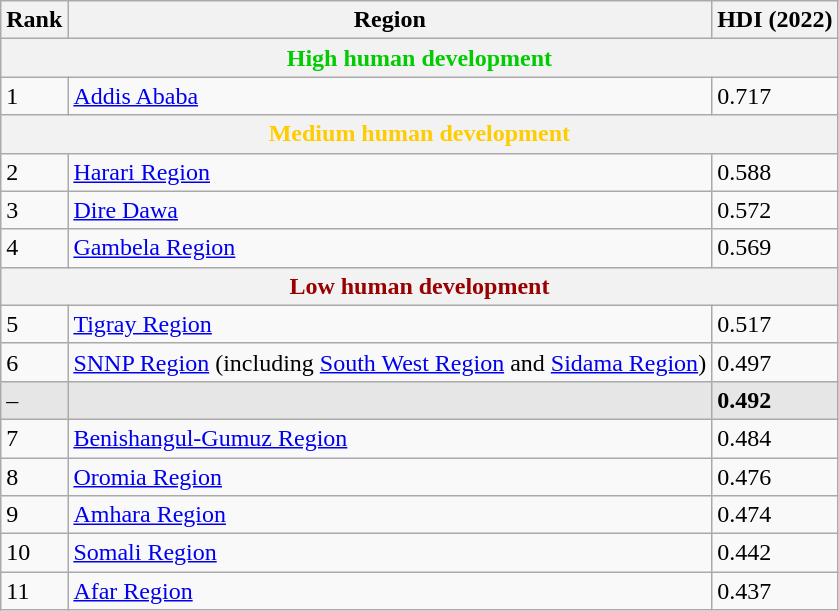<table class="wikitable sortable">
<tr>
<th>Rank</th>
<th>Region</th>
<th>HDI (2022)</th>
</tr>
<tr>
<th style="color:#0c0;" colspan="3">High human development</th>
</tr>
<tr>
<td>1</td>
<td><a href='#'>Addis Ababa</a></td>
<td>0.717</td>
</tr>
<tr>
<th style="color:#fc0;" colspan="3">Medium human development</th>
</tr>
<tr>
<td>2</td>
<td> <a href='#'>Harari Region</a></td>
<td>0.588</td>
</tr>
<tr>
<td>3</td>
<td> <a href='#'>Dire Dawa</a></td>
<td>0.572</td>
</tr>
<tr>
<td>4</td>
<td> <a href='#'>Gambela Region</a></td>
<td>0.569</td>
</tr>
<tr>
<th style="color:#900;" colspan="3">Low human development</th>
</tr>
<tr>
<td>5</td>
<td> <a href='#'>Tigray Region</a></td>
<td>0.517</td>
</tr>
<tr>
<td>6</td>
<td> <a href='#'>SNNP Region</a> (including  <a href='#'>South West Region</a> and  <a href='#'>Sidama Region</a>)</td>
<td>0.497</td>
</tr>
<tr style="background:#e6e6e6">
<td>–</td>
<td><strong></strong></td>
<td><strong>0.492</strong></td>
</tr>
<tr>
<td>7</td>
<td> <a href='#'>Benishangul-Gumuz Region</a></td>
<td>0.484</td>
</tr>
<tr>
<td>8</td>
<td> <a href='#'>Oromia Region</a></td>
<td>0.476</td>
</tr>
<tr>
<td>9</td>
<td> <a href='#'>Amhara Region</a></td>
<td>0.474</td>
</tr>
<tr>
<td>10</td>
<td> <a href='#'>Somali Region</a></td>
<td>0.442</td>
</tr>
<tr>
<td>11</td>
<td> <a href='#'>Afar Region</a></td>
<td>0.437</td>
</tr>
</table>
